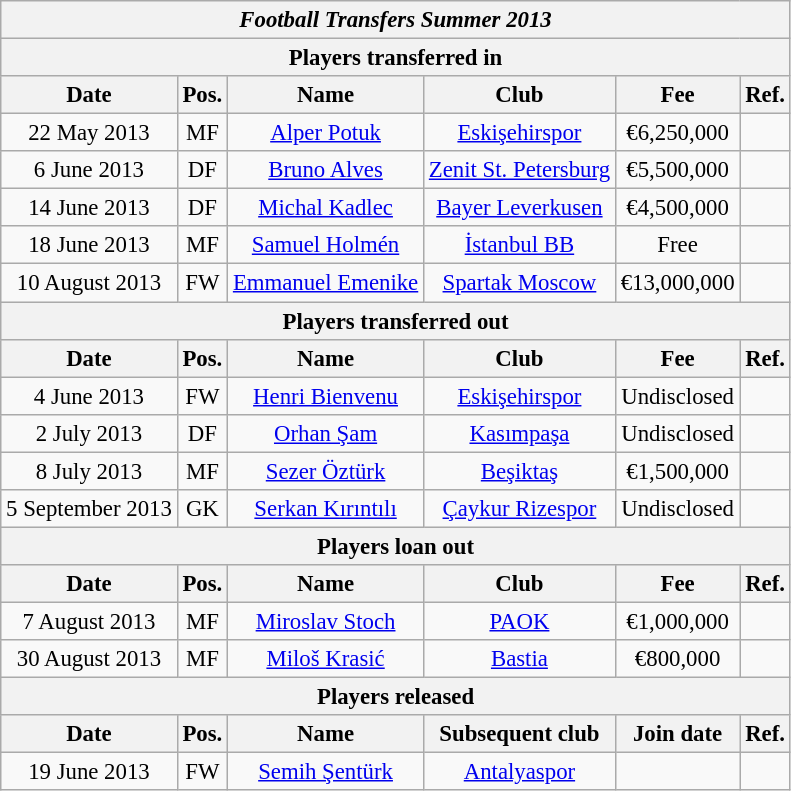<table class="wikitable collapsible collapsed" style="font-size:95%;">
<tr>
<th colspan="6" width="500"><em>Football Transfers Summer 2013</em></th>
</tr>
<tr>
<th colspan="6">Players transferred in</th>
</tr>
<tr>
<th>Date</th>
<th>Pos.</th>
<th>Name</th>
<th>Club</th>
<th>Fee</th>
<th>Ref.</th>
</tr>
<tr>
<td align="center">22 May 2013</td>
<td align="center">MF</td>
<td align="center"><a href='#'>Alper Potuk</a></td>
<td align="center"><a href='#'>Eskişehirspor</a></td>
<td align="center">€6,250,000</td>
<td align="center"></td>
</tr>
<tr>
<td align="center">6 June 2013</td>
<td align="center">DF</td>
<td align="center"><a href='#'>Bruno Alves</a></td>
<td align="center"><a href='#'>Zenit St. Petersburg</a></td>
<td align="center">€5,500,000</td>
<td align="center"></td>
</tr>
<tr>
<td align="center">14 June 2013</td>
<td align="center">DF</td>
<td align="center"><a href='#'>Michal Kadlec</a></td>
<td align="center"><a href='#'>Bayer Leverkusen</a></td>
<td align="center">€4,500,000</td>
<td align="center"></td>
</tr>
<tr>
<td align="center">18 June 2013</td>
<td align="center">MF</td>
<td align="center"><a href='#'>Samuel Holmén</a></td>
<td align="center"><a href='#'>İstanbul BB</a></td>
<td align="center">Free</td>
<td align="center"></td>
</tr>
<tr>
<td align="center">10 August 2013</td>
<td align="center">FW</td>
<td align="center"><a href='#'>Emmanuel Emenike</a></td>
<td align="center"><a href='#'>Spartak Moscow</a></td>
<td align="center">€13,000,000</td>
<td align="center"></td>
</tr>
<tr>
<th colspan="7">Players transferred out</th>
</tr>
<tr>
<th>Date</th>
<th>Pos.</th>
<th>Name</th>
<th>Club</th>
<th>Fee</th>
<th>Ref.</th>
</tr>
<tr>
<td align="center">4 June 2013</td>
<td align="center">FW</td>
<td align="center"><a href='#'>Henri Bienvenu</a></td>
<td align="center"><a href='#'>Eskişehirspor</a></td>
<td align="center">Undisclosed</td>
<td align="center"></td>
</tr>
<tr>
<td align="center">2 July 2013</td>
<td align="center">DF</td>
<td align="center"><a href='#'>Orhan Şam</a></td>
<td align="center"><a href='#'>Kasımpaşa</a></td>
<td align="center">Undisclosed</td>
<td align="center"></td>
</tr>
<tr>
<td align="center">8 July 2013</td>
<td align="center">MF</td>
<td align="center"><a href='#'>Sezer Öztürk</a></td>
<td align="center"><a href='#'>Beşiktaş</a></td>
<td align="center">€1,500,000</td>
<td align="center"></td>
</tr>
<tr>
<td align="center">5 September 2013</td>
<td align="center">GK</td>
<td align="center"><a href='#'>Serkan Kırıntılı</a></td>
<td align="center"><a href='#'>Çaykur Rizespor</a></td>
<td align="center">Undisclosed</td>
<td align="center"></td>
</tr>
<tr>
<th colspan="6">Players loan out</th>
</tr>
<tr>
<th>Date</th>
<th>Pos.</th>
<th>Name</th>
<th>Club</th>
<th>Fee</th>
<th>Ref.</th>
</tr>
<tr>
<td align="center">7 August 2013</td>
<td align="center">MF</td>
<td align="center"><a href='#'>Miroslav Stoch</a></td>
<td align="center"><a href='#'>PAOK</a></td>
<td align="center">€1,000,000</td>
<td align="center"></td>
</tr>
<tr>
<td align="center">30 August 2013</td>
<td align="center">MF</td>
<td align="center"><a href='#'>Miloš Krasić</a></td>
<td align="center"><a href='#'>Bastia</a></td>
<td align="center">€800,000</td>
<td align="center"></td>
</tr>
<tr>
<th colspan="6">Players released</th>
</tr>
<tr>
<th>Date</th>
<th>Pos.</th>
<th>Name</th>
<th>Subsequent club</th>
<th>Join date</th>
<th>Ref.</th>
</tr>
<tr>
<td align="center">19 June 2013</td>
<td align="center">FW</td>
<td align="center"><a href='#'>Semih Şentürk</a></td>
<td align="center"><a href='#'>Antalyaspor</a></td>
<td align="center"></td>
<td align="center"></td>
</tr>
</table>
